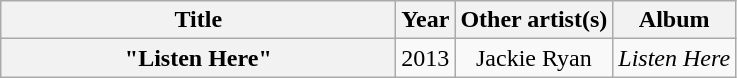<table class="wikitable plainrowheaders" style="text-align:center;">
<tr>
<th scope="col" style="width:16em;">Title</th>
<th scope="col" style="width:1em;">Year</th>
<th scope="col">Other artist(s)</th>
<th scope="col">Album</th>
</tr>
<tr>
<th scope="row">"Listen Here"</th>
<td>2013</td>
<td>Jackie Ryan</td>
<td><em>Listen Here</em></td>
</tr>
</table>
